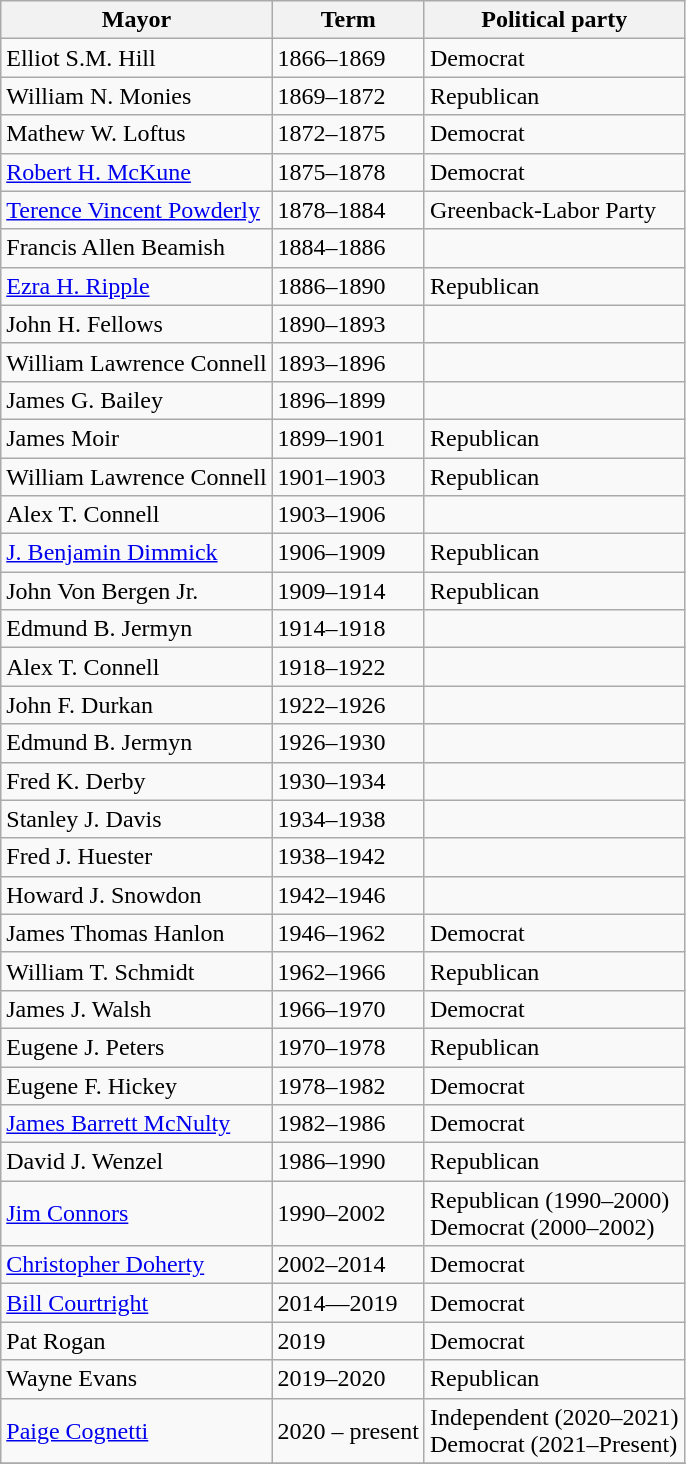<table class="wikitable">
<tr>
<th>Mayor</th>
<th>Term</th>
<th>Political party</th>
</tr>
<tr>
<td>Elliot S.M. Hill</td>
<td>1866–1869</td>
<td>Democrat</td>
</tr>
<tr>
<td>William N. Monies</td>
<td>1869–1872</td>
<td>Republican</td>
</tr>
<tr>
<td>Mathew W. Loftus</td>
<td>1872–1875</td>
<td>Democrat</td>
</tr>
<tr>
<td><a href='#'>Robert H. McKune</a></td>
<td>1875–1878</td>
<td>Democrat</td>
</tr>
<tr>
<td><a href='#'>Terence Vincent Powderly</a></td>
<td>1878–1884</td>
<td>Greenback-Labor Party</td>
</tr>
<tr>
<td>Francis Allen Beamish</td>
<td>1884–1886</td>
<td></td>
</tr>
<tr>
<td><a href='#'>Ezra H. Ripple</a></td>
<td>1886–1890</td>
<td>Republican</td>
</tr>
<tr>
<td>John H. Fellows</td>
<td>1890–1893</td>
<td></td>
</tr>
<tr>
<td>William Lawrence Connell</td>
<td>1893–1896</td>
<td></td>
</tr>
<tr>
<td>James G. Bailey</td>
<td>1896–1899</td>
<td></td>
</tr>
<tr>
<td>James Moir</td>
<td>1899–1901</td>
<td>Republican</td>
</tr>
<tr>
<td>William Lawrence Connell</td>
<td>1901–1903</td>
<td>Republican</td>
</tr>
<tr>
<td>Alex T. Connell</td>
<td>1903–1906</td>
<td></td>
</tr>
<tr>
<td><a href='#'>J. Benjamin Dimmick</a></td>
<td>1906–1909</td>
<td>Republican</td>
</tr>
<tr>
<td>John Von Bergen Jr.</td>
<td>1909–1914</td>
<td>Republican</td>
</tr>
<tr>
<td>Edmund B. Jermyn</td>
<td>1914–1918</td>
<td></td>
</tr>
<tr>
<td>Alex T. Connell</td>
<td>1918–1922</td>
<td></td>
</tr>
<tr>
<td>John F. Durkan</td>
<td>1922–1926</td>
<td></td>
</tr>
<tr>
<td>Edmund B. Jermyn</td>
<td>1926–1930</td>
<td></td>
</tr>
<tr>
<td>Fred K. Derby</td>
<td>1930–1934</td>
<td></td>
</tr>
<tr>
<td>Stanley J. Davis</td>
<td>1934–1938</td>
<td></td>
</tr>
<tr>
<td>Fred J. Huester</td>
<td>1938–1942</td>
<td></td>
</tr>
<tr>
<td>Howard J. Snowdon</td>
<td>1942–1946</td>
<td></td>
</tr>
<tr>
<td>James Thomas Hanlon</td>
<td>1946–1962</td>
<td>Democrat</td>
</tr>
<tr>
<td>William T. Schmidt</td>
<td>1962–1966</td>
<td>Republican</td>
</tr>
<tr>
<td>James J. Walsh</td>
<td>1966–1970</td>
<td>Democrat</td>
</tr>
<tr>
<td>Eugene J. Peters</td>
<td>1970–1978</td>
<td>Republican</td>
</tr>
<tr>
<td>Eugene F. Hickey</td>
<td>1978–1982</td>
<td>Democrat</td>
</tr>
<tr>
<td><a href='#'>James Barrett McNulty</a></td>
<td>1982–1986</td>
<td>Democrat</td>
</tr>
<tr>
<td>David J. Wenzel</td>
<td>1986–1990</td>
<td>Republican</td>
</tr>
<tr>
<td><a href='#'>Jim Connors</a></td>
<td>1990–2002</td>
<td>Republican (1990–2000)<br>Democrat (2000–2002)</td>
</tr>
<tr>
<td><a href='#'>Christopher Doherty</a></td>
<td>2002–2014</td>
<td>Democrat</td>
</tr>
<tr>
<td><a href='#'>Bill Courtright</a></td>
<td>2014—2019</td>
<td>Democrat</td>
</tr>
<tr>
<td>Pat Rogan </td>
<td>2019</td>
<td>Democrat</td>
</tr>
<tr>
<td>Wayne Evans </td>
<td>2019–2020</td>
<td>Republican</td>
</tr>
<tr>
<td><a href='#'>Paige Cognetti</a></td>
<td>2020 – present</td>
<td>Independent (2020–2021)<br>Democrat (2021–Present)</td>
</tr>
<tr>
</tr>
<tr bgcolor="#ddeeff"->
</tr>
</table>
